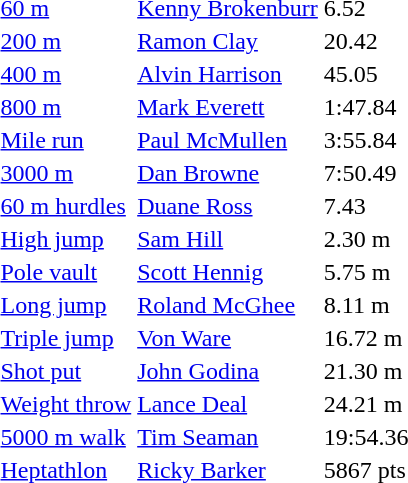<table>
<tr>
<td><a href='#'>60 m</a></td>
<td><a href='#'>Kenny Brokenburr</a></td>
<td>6.52</td>
<td></td>
<td></td>
<td></td>
<td></td>
</tr>
<tr>
<td><a href='#'>200 m</a></td>
<td><a href='#'>Ramon Clay</a></td>
<td>20.42</td>
<td></td>
<td></td>
<td></td>
<td></td>
</tr>
<tr>
<td><a href='#'>400 m</a></td>
<td><a href='#'>Alvin Harrison</a></td>
<td>45.05</td>
<td></td>
<td></td>
<td></td>
<td></td>
</tr>
<tr>
<td><a href='#'>800 m</a></td>
<td><a href='#'>Mark Everett</a></td>
<td>1:47.84</td>
<td></td>
<td></td>
<td></td>
<td></td>
</tr>
<tr>
<td><a href='#'>Mile run</a></td>
<td><a href='#'>Paul McMullen</a></td>
<td>3:55.84</td>
<td></td>
<td></td>
<td></td>
<td></td>
</tr>
<tr>
<td><a href='#'>3000 m</a></td>
<td><a href='#'>Dan Browne</a></td>
<td>7:50.49</td>
<td></td>
<td></td>
<td></td>
<td></td>
</tr>
<tr>
<td><a href='#'>60 m hurdles</a></td>
<td><a href='#'>Duane Ross</a></td>
<td>7.43</td>
<td></td>
<td></td>
<td></td>
<td></td>
</tr>
<tr>
<td><a href='#'>High jump</a></td>
<td><a href='#'>Sam Hill</a></td>
<td>2.30 m</td>
<td></td>
<td></td>
<td></td>
<td></td>
</tr>
<tr>
<td><a href='#'>Pole vault</a></td>
<td><a href='#'>Scott Hennig</a></td>
<td>5.75 m</td>
<td></td>
<td></td>
<td></td>
<td></td>
</tr>
<tr>
<td><a href='#'>Long jump</a></td>
<td><a href='#'>Roland McGhee</a></td>
<td>8.11 m</td>
<td></td>
<td></td>
<td></td>
<td></td>
</tr>
<tr>
<td><a href='#'>Triple jump</a></td>
<td><a href='#'>Von Ware</a></td>
<td>16.72 m</td>
<td></td>
<td></td>
<td></td>
<td></td>
</tr>
<tr>
<td><a href='#'>Shot put</a></td>
<td><a href='#'>John Godina</a></td>
<td>21.30 m</td>
<td></td>
<td></td>
<td></td>
<td></td>
</tr>
<tr>
<td><a href='#'>Weight throw</a></td>
<td><a href='#'>Lance Deal</a></td>
<td>24.21 m</td>
<td></td>
<td></td>
<td></td>
<td></td>
</tr>
<tr>
<td><a href='#'>5000 m walk</a></td>
<td><a href='#'>Tim Seaman</a></td>
<td>19:54.36</td>
<td></td>
<td></td>
<td></td>
<td></td>
</tr>
<tr>
<td><a href='#'>Heptathlon</a></td>
<td><a href='#'>Ricky Barker</a></td>
<td>5867 pts</td>
<td></td>
<td></td>
<td></td>
<td></td>
</tr>
</table>
